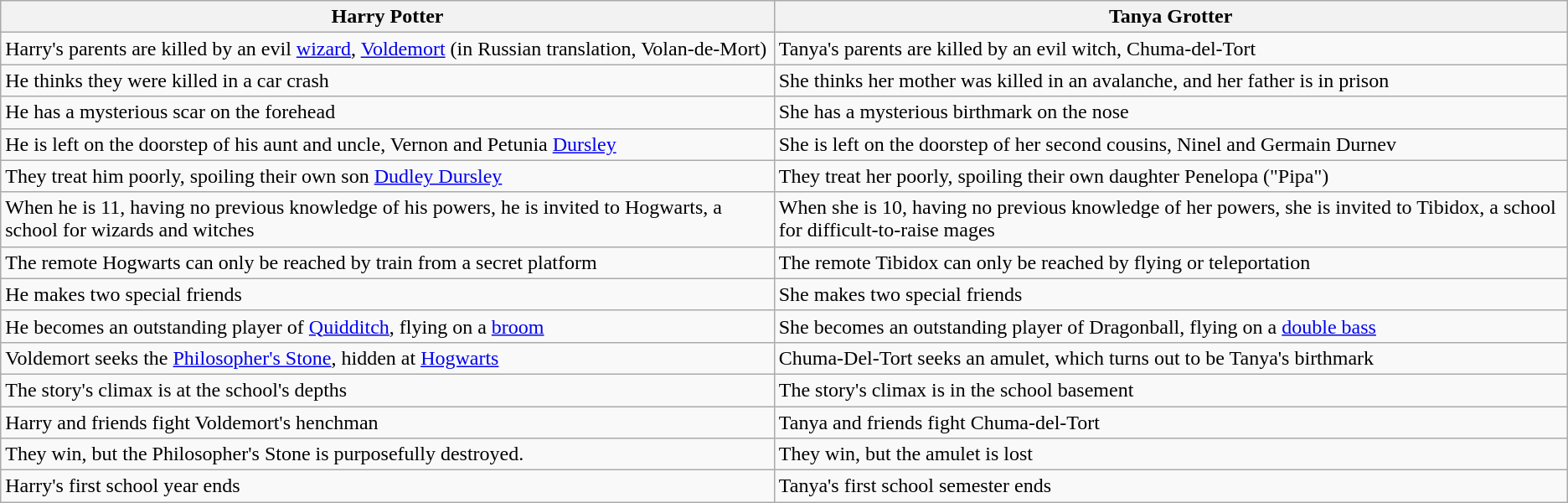<table class="wikitable">
<tr>
<th>Harry Potter</th>
<th>Tanya Grotter</th>
</tr>
<tr>
<td>Harry's parents are killed by an evil <a href='#'>wizard</a>, <a href='#'>Voldemort</a> (in Russian translation, Volan-de-Mort)</td>
<td>Tanya's parents are killed by an evil witch, Chuma-del-Tort</td>
</tr>
<tr>
<td>He thinks they were killed in a car crash</td>
<td>She thinks her mother was killed in an avalanche, and her father is in prison</td>
</tr>
<tr>
<td>He has a mysterious scar on the forehead</td>
<td>She has a mysterious birthmark on the nose</td>
</tr>
<tr>
<td>He is left on the doorstep of his aunt and uncle, Vernon and Petunia <a href='#'>Dursley</a></td>
<td>She is left on the doorstep of her second cousins, Ninel and Germain Durnev</td>
</tr>
<tr>
<td>They treat him poorly, spoiling their own son <a href='#'>Dudley Dursley</a></td>
<td>They treat her poorly, spoiling their own daughter Penelopa ("Pipa")</td>
</tr>
<tr>
<td>When he is 11, having no previous knowledge of his powers, he is invited to Hogwarts, a school for wizards and witches</td>
<td>When she is 10, having no previous knowledge of her powers, she is invited to Tibidox, a school for difficult-to-raise mages</td>
</tr>
<tr>
<td>The remote Hogwarts can only be reached by train from a secret platform</td>
<td>The remote Tibidox can only be reached by flying or teleportation</td>
</tr>
<tr>
<td>He makes two special friends</td>
<td>She makes two special friends</td>
</tr>
<tr>
<td>He becomes an outstanding player of <a href='#'>Quidditch</a>, flying on a <a href='#'>broom</a></td>
<td>She becomes an outstanding player of Dragonball, flying on a <a href='#'>double bass</a></td>
</tr>
<tr>
<td>Voldemort seeks the <a href='#'>Philosopher's Stone</a>, hidden at <a href='#'>Hogwarts</a></td>
<td>Chuma-Del-Tort seeks an amulet, which turns out to be Tanya's birthmark</td>
</tr>
<tr>
<td>The story's climax is at the school's depths</td>
<td>The story's climax is in the school basement</td>
</tr>
<tr>
<td>Harry and friends fight Voldemort's henchman</td>
<td>Tanya and friends fight Chuma-del-Tort</td>
</tr>
<tr>
<td>They win, but the Philosopher's Stone is purposefully destroyed.</td>
<td>They win, but the amulet is lost</td>
</tr>
<tr>
<td>Harry's first school year ends</td>
<td>Tanya's first school semester ends</td>
</tr>
</table>
